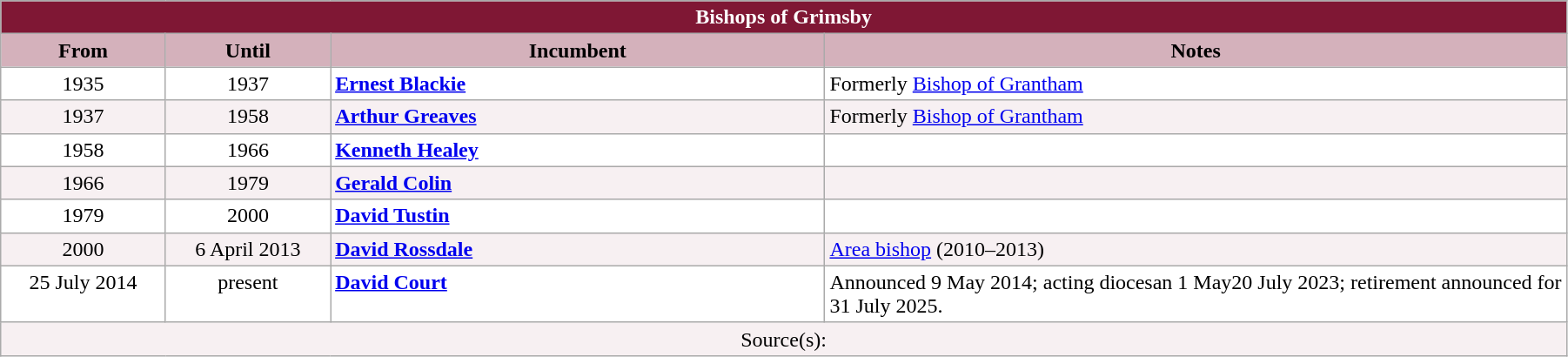<table class="wikitable" style="width:95%;" border="1" cellpadding="2">
<tr>
<th colspan="4" style="background-color: #7F1734; color: white;">Bishops of Grimsby</th>
</tr>
<tr valign=top>
<th style="background-color:#D4B1BB" width="10%">From</th>
<th style="background-color:#D4B1BB" width="10%">Until</th>
<th style="background-color:#D4B1BB" width="30%">Incumbent</th>
<th style="background-color:#D4B1BB" width="45%">Notes</th>
</tr>
<tr valign=top bgcolor="white">
<td align="center">1935</td>
<td align="center">1937</td>
<td><strong><a href='#'>Ernest Blackie</a></strong></td>
<td>Formerly <a href='#'>Bishop of Grantham</a></td>
</tr>
<tr valign=top bgcolor="#F7F0F2">
<td align="center">1937</td>
<td align="center">1958</td>
<td><strong><a href='#'>Arthur Greaves</a></strong></td>
<td>Formerly <a href='#'>Bishop of Grantham</a></td>
</tr>
<tr valign=top bgcolor="white">
<td align="center">1958</td>
<td align="center">1966</td>
<td><strong><a href='#'>Kenneth Healey</a></strong></td>
<td></td>
</tr>
<tr valign=top bgcolor="#F7F0F2">
<td align="center">1966</td>
<td align="center">1979</td>
<td><strong><a href='#'>Gerald Colin</a></strong></td>
<td></td>
</tr>
<tr valign=top bgcolor="white">
<td align="center">1979</td>
<td align="center">2000</td>
<td><strong><a href='#'>David Tustin</a></strong></td>
<td></td>
</tr>
<tr valign=top bgcolor="#F7F0F2">
<td align="center">2000</td>
<td align="center">6 April 2013</td>
<td><strong><a href='#'>David Rossdale</a></strong></td>
<td><a href='#'>Area bishop</a> (2010–2013)</td>
</tr>
<tr valign=top bgcolor="white">
<td align="center">25 July 2014</td>
<td align="center">present</td>
<td><strong><a href='#'>David Court</a></strong></td>
<td>Announced 9 May 2014; acting diocesan 1 May20 July 2023; retirement announced for 31 July 2025.</td>
</tr>
<tr valign=top bgcolor="#F7F0F2">
<td align="center" colspan="4">Source(s):</td>
</tr>
</table>
